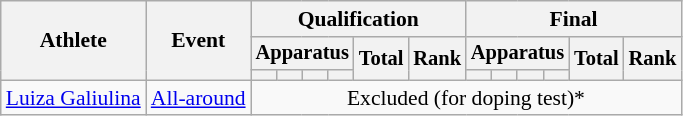<table class="wikitable" style="font-size:90%">
<tr>
<th rowspan=3>Athlete</th>
<th rowspan=3>Event</th>
<th colspan =6>Qualification</th>
<th colspan =6>Final</th>
</tr>
<tr style="font-size:95%">
<th colspan=4>Apparatus</th>
<th rowspan=2>Total</th>
<th rowspan=2>Rank</th>
<th colspan=4>Apparatus</th>
<th rowspan=2>Total</th>
<th rowspan=2>Rank</th>
</tr>
<tr style="font-size:95%">
<th></th>
<th></th>
<th></th>
<th></th>
<th></th>
<th></th>
<th></th>
<th></th>
</tr>
<tr align=center>
<td align=left><a href='#'>Luiza Galiulina</a></td>
<td align=left><a href='#'>All-around</a></td>
<td colspan=12>Excluded (for doping test)*</td>
</tr>
</table>
